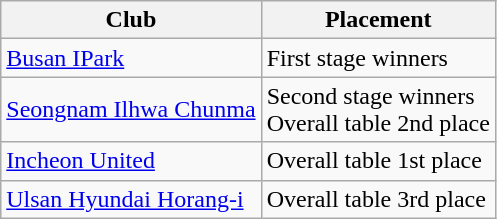<table class="wikitable">
<tr>
<th>Club</th>
<th>Placement</th>
</tr>
<tr>
<td><a href='#'>Busan IPark</a></td>
<td>First stage winners</td>
</tr>
<tr>
<td><a href='#'>Seongnam Ilhwa Chunma</a></td>
<td>Second stage winners<br>Overall table 2nd place</td>
</tr>
<tr>
<td><a href='#'>Incheon United</a></td>
<td>Overall table 1st place</td>
</tr>
<tr>
<td><a href='#'>Ulsan Hyundai Horang-i</a></td>
<td>Overall table 3rd place</td>
</tr>
</table>
